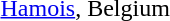<table>
<tr align=center>
<td><br><a href='#'>Hamois</a>, Belgium</td>
</tr>
</table>
